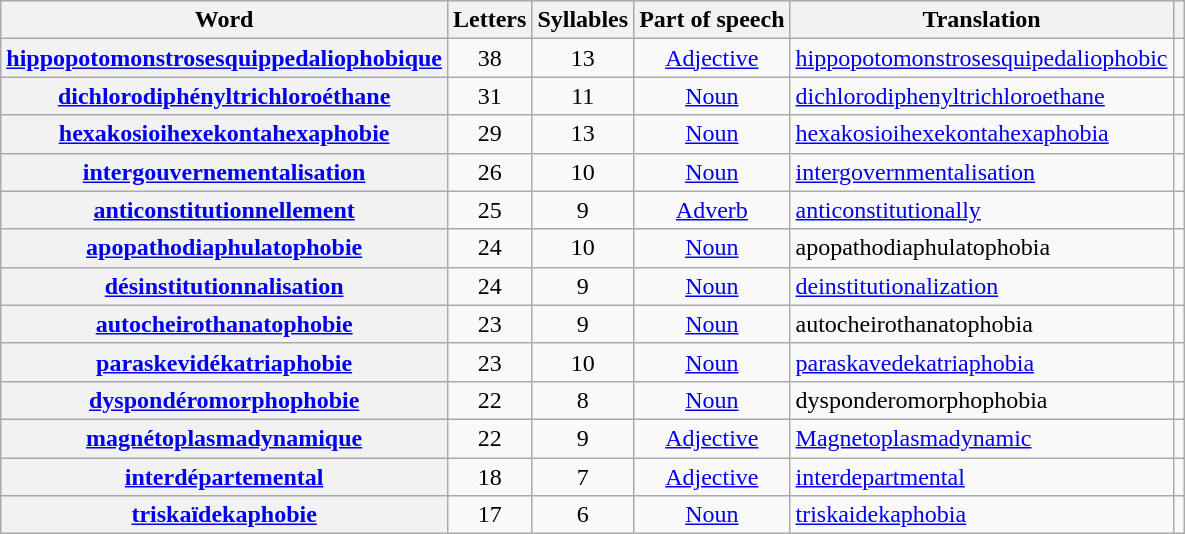<table class="wikitable plainrowheaders sortable" style="text-align:center">
<tr>
<th scope="col">Word</th>
<th scope="col">Letters</th>
<th scope="col">Syllables</th>
<th scope="col">Part of speech</th>
<th scope="col">Translation</th>
<th scope="col"></th>
</tr>
<tr>
<th><a href='#'>hippopotomonstrosesquippedaliophobique</a></th>
<td>38</td>
<td>13</td>
<td><a href='#'>Adjective</a></td>
<td style="text-align:left"><a href='#'>hippopotomonstrosesquipedaliophobic</a></td>
<td></td>
</tr>
<tr>
<th><a href='#'>dichlorodiphényltrichloroéthane</a></th>
<td>31</td>
<td>11</td>
<td><a href='#'>Noun</a></td>
<td style="text-align:left"><a href='#'>dichlorodiphenyltrichloroethane</a></td>
<td></td>
</tr>
<tr>
<th><a href='#'>hexakosioihexekontahexaphobie</a></th>
<td>29</td>
<td>13</td>
<td><a href='#'>Noun</a></td>
<td style="text-align:left"><a href='#'>hexakosioihexekontahexaphobia</a></td>
<td></td>
</tr>
<tr>
<th><a href='#'>intergouvernementalisation</a></th>
<td>26</td>
<td>10</td>
<td><a href='#'>Noun</a></td>
<td style="text-align:left"><a href='#'>intergovernmentalisation</a></td>
<td></td>
</tr>
<tr>
<th><a href='#'>anticonstitutionnellement</a></th>
<td>25</td>
<td>9</td>
<td><a href='#'>Adverb</a></td>
<td style="text-align:left"><a href='#'>anticonstitutionally</a></td>
<td></td>
</tr>
<tr>
<th><a href='#'>apopathodiaphulatophobie</a></th>
<td>24</td>
<td>10</td>
<td><a href='#'>Noun</a></td>
<td style="text-align:left">apopathodiaphulatophobia</td>
<td></td>
</tr>
<tr>
<th><a href='#'>désinstitutionnalisation</a></th>
<td>24</td>
<td>9</td>
<td><a href='#'>Noun</a></td>
<td style="text-align:left"><a href='#'>deinstitutionalization</a></td>
<td></td>
</tr>
<tr>
<th><a href='#'>autocheirothanatophobie</a></th>
<td>23</td>
<td>9</td>
<td><a href='#'>Noun</a></td>
<td style="text-align:left">autocheirothanatophobia</td>
<td></td>
</tr>
<tr>
<th><a href='#'>paraskevidékatriaphobie</a></th>
<td>23</td>
<td>10</td>
<td><a href='#'>Noun</a></td>
<td style="text-align:left"><a href='#'>paraskavedekatriaphobia</a></td>
<td></td>
</tr>
<tr>
<th><a href='#'>dyspondéromorphophobie</a></th>
<td>22</td>
<td>8</td>
<td><a href='#'>Noun</a></td>
<td style="text-align:left">dysponderomorphophobia</td>
<td></td>
</tr>
<tr>
<th><a href='#'>magnétoplasmadynamique</a></th>
<td>22</td>
<td>9</td>
<td><a href='#'>Adjective</a></td>
<td style="text-align:left"><a href='#'>Magnetoplasmadynamic</a></td>
<td></td>
</tr>
<tr>
<th><a href='#'>interdépartemental</a></th>
<td>18</td>
<td>7</td>
<td><a href='#'>Adjective</a></td>
<td style="text-align:left"><a href='#'>interdepartmental</a></td>
<td></td>
</tr>
<tr>
<th><a href='#'>triskaïdekaphobie</a></th>
<td>17</td>
<td>6</td>
<td><a href='#'>Noun</a></td>
<td style="text-align:left"><a href='#'>triskaidekaphobia</a></td>
<td></td>
</tr>
</table>
